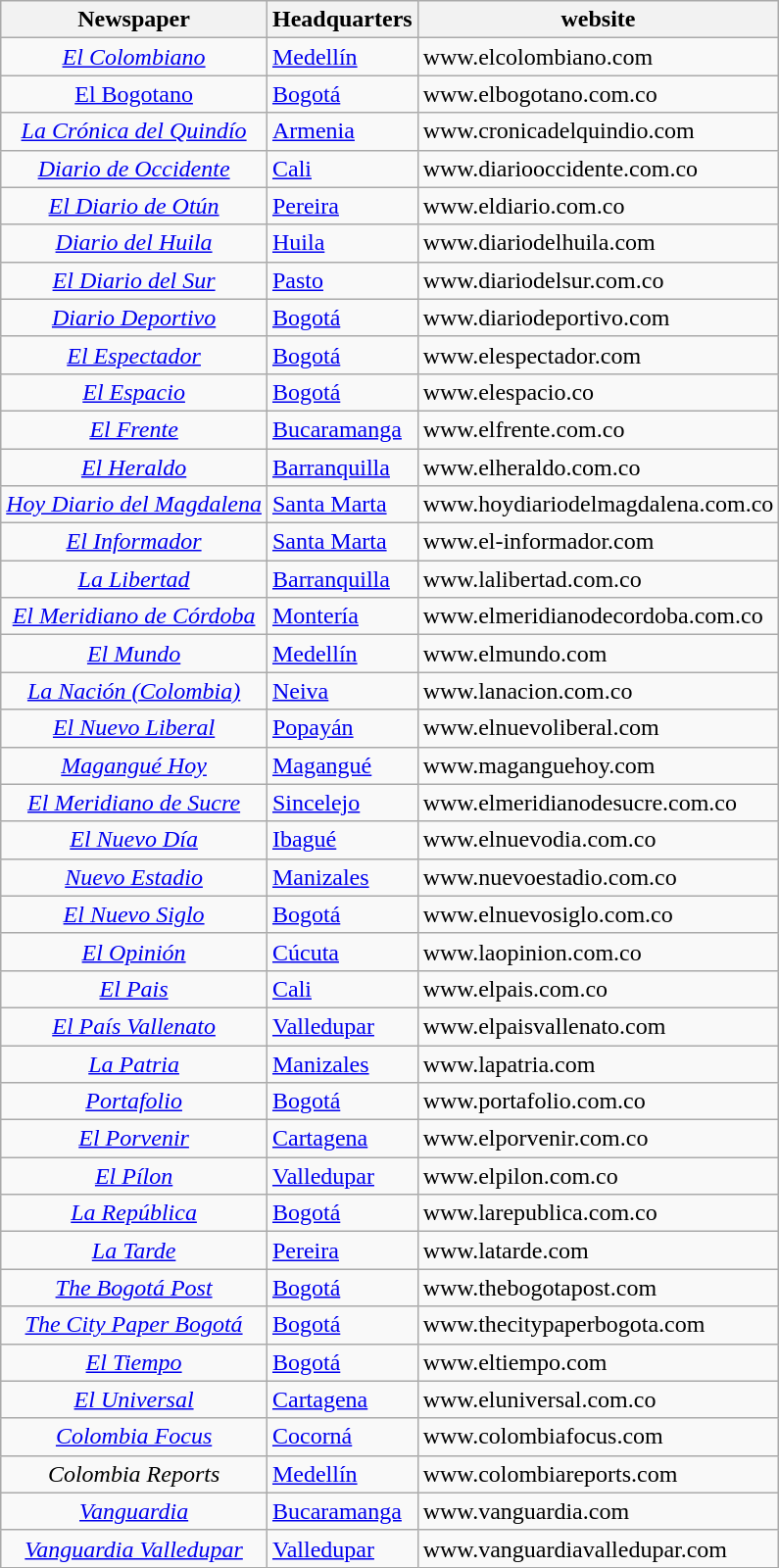<table class="wikitable sortable">
<tr>
<th>Newspaper</th>
<th>Headquarters</th>
<th>website</th>
</tr>
<tr bgcolor=>
<td align=center><em><a href='#'>El Colombiano</a></em></td>
<td><a href='#'>Medellín</a></td>
<td>www.elcolombiano.com</td>
</tr>
<tr bgcolor=>
<td align=center><a href='#'>El Bogotano</a></td>
<td><a href='#'>Bogotá</a></td>
<td>www.elbogotano.com.co</td>
</tr>
<tr bgcolor=>
<td align=center><em><a href='#'>La Crónica del Quindío</a></em></td>
<td><a href='#'>Armenia</a></td>
<td>www.cronicadelquindio.com</td>
</tr>
<tr bgcolor=>
<td align=center><em><a href='#'>Diario de Occidente</a></em></td>
<td><a href='#'>Cali</a></td>
<td>www.diariooccidente.com.co</td>
</tr>
<tr bgcolor=>
<td align=center><em><a href='#'>El Diario de Otún</a></em></td>
<td><a href='#'>Pereira</a></td>
<td>www.eldiario.com.co</td>
</tr>
<tr bgcolor=>
<td align=center><em><a href='#'>Diario del Huila</a></em></td>
<td><a href='#'>Huila</a></td>
<td>www.diariodelhuila.com</td>
</tr>
<tr bgcolor=>
<td align=center><em><a href='#'>El Diario del Sur</a></em></td>
<td><a href='#'>Pasto</a></td>
<td>www.diariodelsur.com.co</td>
</tr>
<tr bgcolor=>
<td align=center><em><a href='#'>Diario Deportivo</a></em></td>
<td><a href='#'>Bogotá</a></td>
<td>www.diariodeportivo.com</td>
</tr>
<tr bgcolor=>
<td align=center><em><a href='#'>El Espectador</a></em></td>
<td><a href='#'>Bogotá</a></td>
<td>www.elespectador.com</td>
</tr>
<tr bgcolor=>
<td align=center><em><a href='#'>El Espacio</a></em></td>
<td><a href='#'>Bogotá</a></td>
<td>www.elespacio.co</td>
</tr>
<tr bgcolor=>
<td align=center><em><a href='#'>El Frente</a></em></td>
<td><a href='#'>Bucaramanga</a></td>
<td>www.elfrente.com.co</td>
</tr>
<tr bgcolor=>
<td align=center><em><a href='#'>El Heraldo</a></em></td>
<td><a href='#'>Barranquilla</a></td>
<td>www.elheraldo.com.co</td>
</tr>
<tr bgcolor=>
<td align=center><em><a href='#'>Hoy Diario del Magdalena</a></em></td>
<td><a href='#'>Santa Marta</a></td>
<td>www.hoydiariodelmagdalena.com.co</td>
</tr>
<tr bgcolor=>
<td align=center><em><a href='#'>El Informador</a></em></td>
<td><a href='#'>Santa Marta</a></td>
<td>www.el-informador.com</td>
</tr>
<tr bgcolor=>
<td align=center><em><a href='#'>La Libertad</a></em></td>
<td><a href='#'>Barranquilla</a></td>
<td>www.lalibertad.com.co</td>
</tr>
<tr bgcolor=>
<td align=center><em><a href='#'>El Meridiano de Córdoba</a></em></td>
<td><a href='#'>Montería</a></td>
<td>www.elmeridianodecordoba.com.co</td>
</tr>
<tr bgcolor=>
<td align=center><em><a href='#'>El Mundo</a></em></td>
<td><a href='#'>Medellín</a></td>
<td>www.elmundo.com</td>
</tr>
<tr bgcolor=>
<td align=center><em><a href='#'>La Nación (Colombia)</a></em></td>
<td><a href='#'>Neiva</a></td>
<td>www.lanacion.com.co</td>
</tr>
<tr bgcolor=>
<td align=center><em><a href='#'>El Nuevo Liberal</a></em></td>
<td><a href='#'>Popayán</a></td>
<td>www.elnuevoliberal.com</td>
</tr>
<tr bgcolor=>
<td align=center><em><a href='#'>Magangué Hoy</a></em></td>
<td><a href='#'>Magangué</a></td>
<td>www.maganguehoy.com</td>
</tr>
<tr bgcolor=>
<td align=center><em><a href='#'>El Meridiano de Sucre</a></em></td>
<td><a href='#'>Sincelejo</a></td>
<td>www.elmeridianodesucre.com.co</td>
</tr>
<tr bgcolor=>
<td align=center><em><a href='#'>El Nuevo Día</a></em></td>
<td><a href='#'>Ibagué</a></td>
<td>www.elnuevodia.com.co</td>
</tr>
<tr bgcolor=>
<td align=center><em><a href='#'>Nuevo Estadio</a></em></td>
<td><a href='#'>Manizales</a></td>
<td>www.nuevoestadio.com.co</td>
</tr>
<tr bgcolor=>
<td align=center><em><a href='#'>El Nuevo Siglo</a></em></td>
<td><a href='#'>Bogotá</a></td>
<td>www.elnuevosiglo.com.co</td>
</tr>
<tr bgcolor=>
<td align=center><em><a href='#'>El Opinión</a></em></td>
<td><a href='#'>Cúcuta</a></td>
<td>www.laopinion.com.co</td>
</tr>
<tr bgcolor=>
<td align=center><em><a href='#'>El Pais</a></em></td>
<td><a href='#'>Cali</a></td>
<td>www.elpais.com.co</td>
</tr>
<tr bgcolor=>
<td align=center><em><a href='#'>El País Vallenato</a></em></td>
<td><a href='#'>Valledupar</a></td>
<td>www.elpaisvallenato.com</td>
</tr>
<tr bgcolor=>
<td align=center><em><a href='#'>La Patria</a></em></td>
<td><a href='#'>Manizales</a></td>
<td>www.lapatria.com</td>
</tr>
<tr bgcolor=>
<td align=center><em><a href='#'>Portafolio</a></em></td>
<td><a href='#'>Bogotá</a></td>
<td>www.portafolio.com.co</td>
</tr>
<tr bgcolor=>
<td align=center><em><a href='#'>El Porvenir</a></em></td>
<td><a href='#'>Cartagena</a></td>
<td>www.elporvenir.com.co</td>
</tr>
<tr bgcolor=>
<td align=center><em><a href='#'>El Pílon</a></em></td>
<td><a href='#'>Valledupar</a></td>
<td>www.elpilon.com.co</td>
</tr>
<tr bgcolor=>
<td align=center><em><a href='#'>La República</a></em></td>
<td><a href='#'>Bogotá</a></td>
<td>www.larepublica.com.co</td>
</tr>
<tr bgcolor=>
<td align=center><em><a href='#'>La Tarde</a></em></td>
<td><a href='#'>Pereira</a></td>
<td>www.latarde.com</td>
</tr>
<tr bgcolor=>
<td align=center><em><a href='#'>The Bogotá Post</a></em></td>
<td><a href='#'>Bogotá</a></td>
<td>www.thebogotapost.com</td>
</tr>
<tr bgcolor=>
<td align=center><em><a href='#'>The City Paper Bogotá</a></em></td>
<td><a href='#'>Bogotá</a></td>
<td>www.thecitypaperbogota.com</td>
</tr>
<tr bgcolor=>
<td align=center><em><a href='#'>El Tiempo</a></em></td>
<td><a href='#'>Bogotá</a></td>
<td>www.eltiempo.com</td>
</tr>
<tr bgcolor=>
<td align=center><em><a href='#'>El Universal</a></em></td>
<td><a href='#'>Cartagena</a></td>
<td>www.eluniversal.com.co</td>
</tr>
<tr bgcolor=>
<td align=center><em><a href='#'>Colombia Focus</a></em></td>
<td><a href='#'>Cocorná</a></td>
<td>www.colombiafocus.com</td>
</tr>
<tr bgcolor=>
<td align=center><em>Colombia Reports</em></td>
<td><a href='#'>Medellín</a></td>
<td>www.colombiareports.com</td>
</tr>
<tr bgcolor=>
<td align=center><em><a href='#'>Vanguardia</a></em></td>
<td><a href='#'>Bucaramanga</a></td>
<td>www.vanguardia.com</td>
</tr>
<tr bgcolor=>
<td align=center><em><a href='#'>Vanguardia Valledupar</a></em></td>
<td><a href='#'>Valledupar</a></td>
<td>www.vanguardiavalledupar.com</td>
</tr>
</table>
